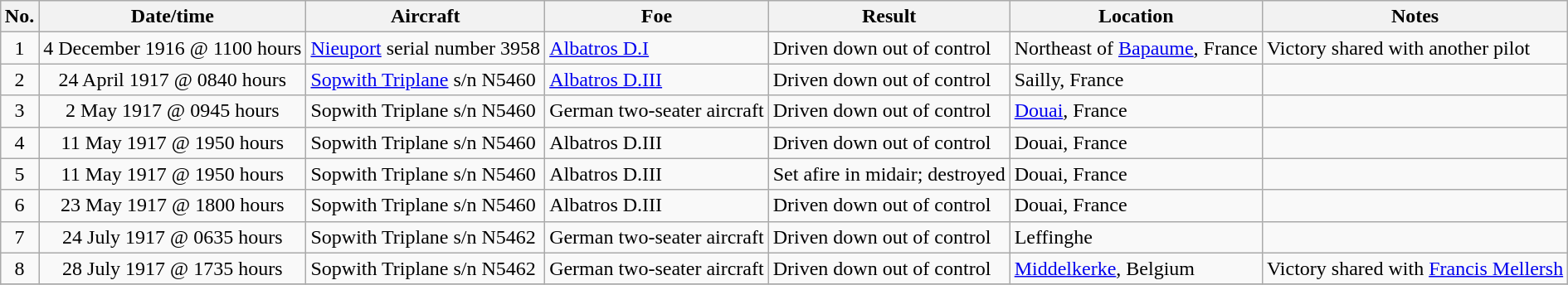<table class="wikitable" border="1" style="margin: 1em auto 1em auto">
<tr>
<th>No.</th>
<th>Date/time</th>
<th>Aircraft</th>
<th>Foe</th>
<th>Result</th>
<th>Location</th>
<th>Notes</th>
</tr>
<tr>
<td align="center">1</td>
<td align="center">4 December 1916 @ 1100 hours</td>
<td><a href='#'>Nieuport</a> serial number 3958</td>
<td><a href='#'>Albatros D.I</a></td>
<td>Driven down out of control</td>
<td>Northeast of <a href='#'>Bapaume</a>, France</td>
<td>Victory shared with another pilot</td>
</tr>
<tr>
<td align="center">2</td>
<td align="center">24 April 1917 @ 0840 hours</td>
<td><a href='#'>Sopwith Triplane</a> s/n N5460</td>
<td><a href='#'>Albatros D.III</a></td>
<td>Driven down out of control</td>
<td>Sailly, France</td>
<td></td>
</tr>
<tr>
<td align="center">3</td>
<td align="center">2 May 1917 @ 0945 hours</td>
<td>Sopwith Triplane s/n N5460</td>
<td>German two-seater aircraft</td>
<td>Driven down out of control</td>
<td><a href='#'>Douai</a>, France</td>
<td></td>
</tr>
<tr>
<td align="center">4</td>
<td align="center">11 May 1917 @ 1950 hours</td>
<td>Sopwith Triplane s/n N5460</td>
<td>Albatros D.III</td>
<td>Driven down out of control</td>
<td>Douai, France</td>
<td></td>
</tr>
<tr>
<td align="center">5</td>
<td align="center">11 May 1917 @ 1950 hours</td>
<td>Sopwith Triplane s/n N5460</td>
<td>Albatros D.III</td>
<td>Set afire in midair; destroyed</td>
<td>Douai, France</td>
<td></td>
</tr>
<tr>
<td align="center">6</td>
<td align="center">23 May 1917 @ 1800 hours</td>
<td>Sopwith Triplane s/n N5460</td>
<td>Albatros D.III</td>
<td>Driven down out of control</td>
<td>Douai, France</td>
<td></td>
</tr>
<tr>
<td align="center">7</td>
<td align="center">24 July 1917 @ 0635 hours</td>
<td>Sopwith Triplane s/n N5462</td>
<td>German two-seater aircraft</td>
<td>Driven down out of control</td>
<td>Leffinghe</td>
<td></td>
</tr>
<tr>
<td align="center">8</td>
<td align="center">28 July 1917 @ 1735 hours</td>
<td>Sopwith Triplane s/n N5462</td>
<td>German two-seater aircraft</td>
<td>Driven down out of control</td>
<td><a href='#'>Middelkerke</a>, Belgium</td>
<td>Victory shared with <a href='#'>Francis Mellersh</a></td>
</tr>
<tr>
</tr>
</table>
